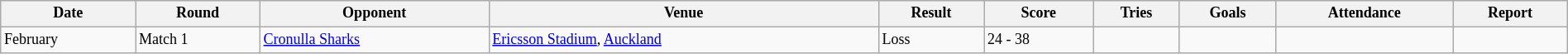<table class="wikitable" style="font-size:75%;" width="100%">
<tr>
<th>Date</th>
<th>Round</th>
<th>Opponent</th>
<th>Venue</th>
<th>Result</th>
<th>Score</th>
<th>Tries</th>
<th>Goals</th>
<th>Attendance</th>
<th>Report</th>
</tr>
<tr>
<td>February</td>
<td>Match 1</td>
<td> <a href='#'>Cronulla Sharks</a></td>
<td><a href='#'>Ericsson Stadium</a>, <a href='#'>Auckland</a></td>
<td>Loss</td>
<td>24 - 38</td>
<td></td>
<td></td>
<td></td>
<td></td>
</tr>
</table>
